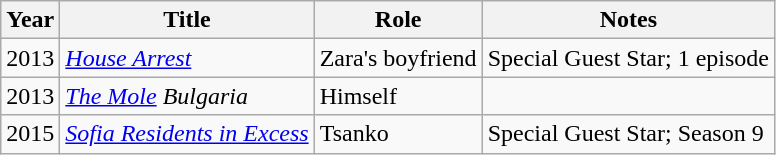<table class="wikitable sortable">
<tr>
<th>Year</th>
<th>Title</th>
<th>Role</th>
<th class="unsortable">Notes</th>
</tr>
<tr>
<td>2013</td>
<td><em><a href='#'>House Arrest</a></em></td>
<td>Zara's boyfriend</td>
<td>Special Guest Star; 1 episode</td>
</tr>
<tr>
<td>2013</td>
<td><em><a href='#'>The Mole</a> Bulgaria</em></td>
<td>Himself</td>
<td></td>
</tr>
<tr>
<td>2015</td>
<td><em><a href='#'>Sofia Residents in Excess</a></em></td>
<td>Tsanko</td>
<td>Special Guest Star; Season 9</td>
</tr>
</table>
